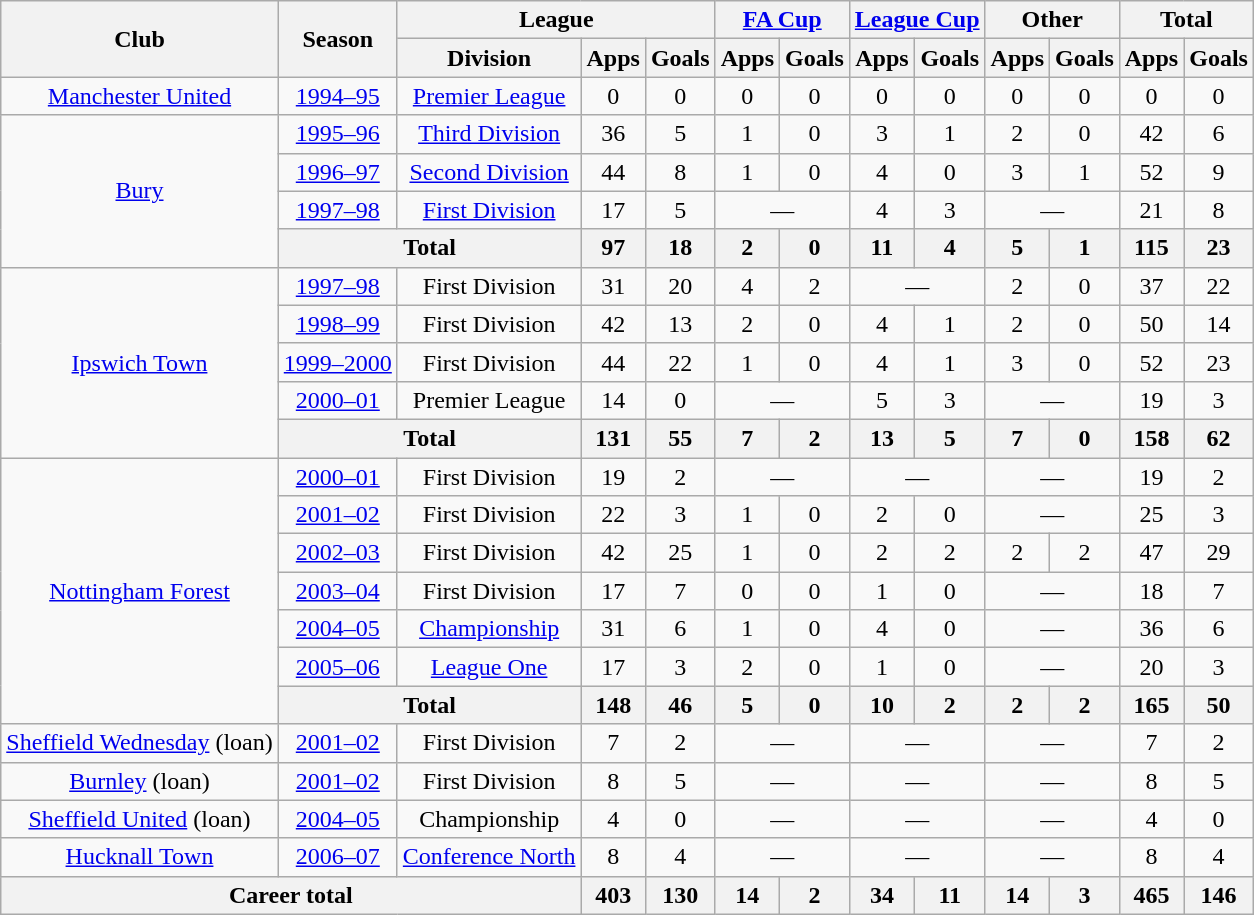<table class="wikitable" style="text-align:center">
<tr>
<th rowspan="2">Club</th>
<th rowspan="2">Season</th>
<th colspan="3">League</th>
<th colspan="2"><a href='#'>FA Cup</a></th>
<th colspan="2"><a href='#'>League Cup</a></th>
<th colspan="2">Other</th>
<th colspan="2">Total</th>
</tr>
<tr>
<th>Division</th>
<th>Apps</th>
<th>Goals</th>
<th>Apps</th>
<th>Goals</th>
<th>Apps</th>
<th>Goals</th>
<th>Apps</th>
<th>Goals</th>
<th>Apps</th>
<th>Goals</th>
</tr>
<tr>
<td><a href='#'>Manchester United</a></td>
<td><a href='#'>1994–95</a></td>
<td><a href='#'>Premier League</a></td>
<td>0</td>
<td>0</td>
<td>0</td>
<td>0</td>
<td>0</td>
<td>0</td>
<td>0</td>
<td>0</td>
<td>0</td>
<td>0</td>
</tr>
<tr>
<td rowspan="4"><a href='#'>Bury</a></td>
<td><a href='#'>1995–96</a></td>
<td><a href='#'>Third Division</a></td>
<td>36</td>
<td>5</td>
<td>1</td>
<td>0</td>
<td>3</td>
<td>1</td>
<td>2</td>
<td>0</td>
<td>42</td>
<td>6</td>
</tr>
<tr>
<td><a href='#'>1996–97</a></td>
<td><a href='#'>Second Division</a></td>
<td>44</td>
<td>8</td>
<td>1</td>
<td>0</td>
<td>4</td>
<td>0</td>
<td>3</td>
<td>1</td>
<td>52</td>
<td>9</td>
</tr>
<tr>
<td><a href='#'>1997–98</a></td>
<td><a href='#'>First Division</a></td>
<td>17</td>
<td>5</td>
<td colspan="2">—</td>
<td>4</td>
<td>3</td>
<td colspan="2">—</td>
<td>21</td>
<td>8</td>
</tr>
<tr>
<th colspan="2">Total</th>
<th>97</th>
<th>18</th>
<th>2</th>
<th>0</th>
<th>11</th>
<th>4</th>
<th>5</th>
<th>1</th>
<th>115</th>
<th>23</th>
</tr>
<tr>
<td rowspan="5"><a href='#'>Ipswich Town</a></td>
<td><a href='#'>1997–98</a></td>
<td>First Division</td>
<td>31</td>
<td>20</td>
<td>4</td>
<td>2</td>
<td colspan="2">—</td>
<td>2</td>
<td>0</td>
<td>37</td>
<td>22</td>
</tr>
<tr>
<td><a href='#'>1998–99</a></td>
<td>First Division</td>
<td>42</td>
<td>13</td>
<td>2</td>
<td>0</td>
<td>4</td>
<td>1</td>
<td>2</td>
<td>0</td>
<td>50</td>
<td>14</td>
</tr>
<tr>
<td><a href='#'>1999–2000</a></td>
<td>First Division</td>
<td>44</td>
<td>22</td>
<td>1</td>
<td>0</td>
<td>4</td>
<td>1</td>
<td>3</td>
<td>0</td>
<td>52</td>
<td>23</td>
</tr>
<tr>
<td><a href='#'>2000–01</a></td>
<td>Premier League</td>
<td>14</td>
<td>0</td>
<td colspan="2">—</td>
<td>5</td>
<td>3</td>
<td colspan="2">—</td>
<td>19</td>
<td>3</td>
</tr>
<tr>
<th colspan="2">Total</th>
<th>131</th>
<th>55</th>
<th>7</th>
<th>2</th>
<th>13</th>
<th>5</th>
<th>7</th>
<th>0</th>
<th>158</th>
<th>62</th>
</tr>
<tr>
<td rowspan="7"><a href='#'>Nottingham Forest</a></td>
<td><a href='#'>2000–01</a></td>
<td>First Division</td>
<td>19</td>
<td>2</td>
<td colspan="2">—</td>
<td colspan="2">—</td>
<td colspan="2">—</td>
<td>19</td>
<td>2</td>
</tr>
<tr>
<td><a href='#'>2001–02</a></td>
<td>First Division</td>
<td>22</td>
<td>3</td>
<td>1</td>
<td>0</td>
<td>2</td>
<td>0</td>
<td colspan="2">—</td>
<td>25</td>
<td>3</td>
</tr>
<tr>
<td><a href='#'>2002–03</a></td>
<td>First Division</td>
<td>42</td>
<td>25</td>
<td>1</td>
<td>0</td>
<td>2</td>
<td>2</td>
<td>2</td>
<td>2</td>
<td>47</td>
<td>29</td>
</tr>
<tr>
<td><a href='#'>2003–04</a></td>
<td>First Division</td>
<td>17</td>
<td>7</td>
<td>0</td>
<td>0</td>
<td>1</td>
<td>0</td>
<td colspan="2">—</td>
<td>18</td>
<td>7</td>
</tr>
<tr>
<td><a href='#'>2004–05</a></td>
<td><a href='#'>Championship</a></td>
<td>31</td>
<td>6</td>
<td>1</td>
<td>0</td>
<td>4</td>
<td>0</td>
<td colspan="2">—</td>
<td>36</td>
<td>6</td>
</tr>
<tr>
<td><a href='#'>2005–06</a></td>
<td><a href='#'>League One</a></td>
<td>17</td>
<td>3</td>
<td>2</td>
<td>0</td>
<td>1</td>
<td>0</td>
<td colspan="2">—</td>
<td>20</td>
<td>3</td>
</tr>
<tr>
<th colspan="2">Total</th>
<th>148</th>
<th>46</th>
<th>5</th>
<th>0</th>
<th>10</th>
<th>2</th>
<th>2</th>
<th>2</th>
<th>165</th>
<th>50</th>
</tr>
<tr>
<td><a href='#'>Sheffield Wednesday</a> (loan)</td>
<td><a href='#'>2001–02</a></td>
<td>First Division</td>
<td>7</td>
<td>2</td>
<td colspan="2">—</td>
<td colspan="2">—</td>
<td colspan="2">—</td>
<td>7</td>
<td>2</td>
</tr>
<tr>
<td><a href='#'>Burnley</a> (loan)</td>
<td><a href='#'>2001–02</a></td>
<td>First Division</td>
<td>8</td>
<td>5</td>
<td colspan="2">—</td>
<td colspan="2">—</td>
<td colspan="2">—</td>
<td>8</td>
<td>5</td>
</tr>
<tr>
<td><a href='#'>Sheffield United</a> (loan)</td>
<td><a href='#'>2004–05</a></td>
<td>Championship</td>
<td>4</td>
<td>0</td>
<td colspan="2">—</td>
<td colspan="2">—</td>
<td colspan="2">—</td>
<td>4</td>
<td>0</td>
</tr>
<tr>
<td><a href='#'>Hucknall Town</a></td>
<td><a href='#'>2006–07</a></td>
<td><a href='#'>Conference North</a></td>
<td>8</td>
<td>4</td>
<td colspan="2">—</td>
<td colspan="2">—</td>
<td colspan="2">—</td>
<td>8</td>
<td>4</td>
</tr>
<tr>
<th colspan="3">Career total</th>
<th>403</th>
<th>130</th>
<th>14</th>
<th>2</th>
<th>34</th>
<th>11</th>
<th>14</th>
<th>3</th>
<th>465</th>
<th>146</th>
</tr>
</table>
